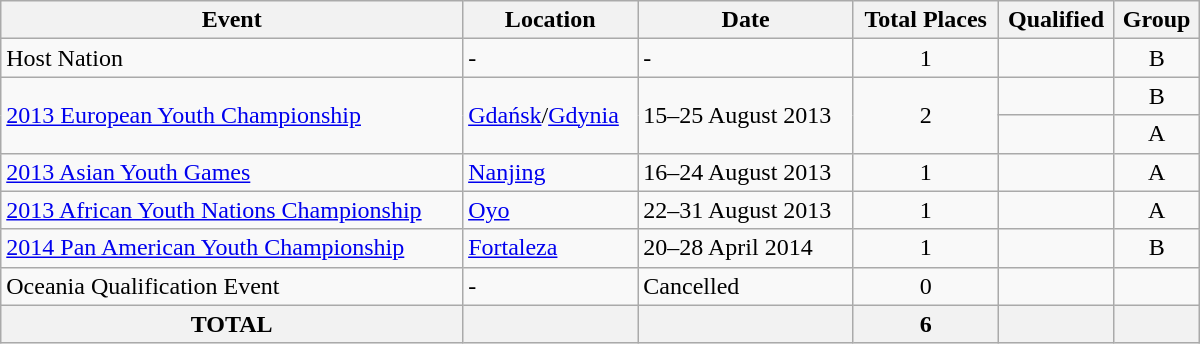<table class="wikitable" width=800>
<tr>
<th>Event</th>
<th>Location</th>
<th>Date</th>
<th>Total Places</th>
<th>Qualified</th>
<th>Group</th>
</tr>
<tr>
<td>Host Nation</td>
<td>-</td>
<td>-</td>
<td align="center">1</td>
<td></td>
<td align=center>B</td>
</tr>
<tr>
<td rowspan=2><a href='#'>2013 European Youth Championship</a></td>
<td rowspan=2> <a href='#'>Gdańsk</a>/<a href='#'>Gdynia</a></td>
<td rowspan=2>15–25 August 2013</td>
<td rowspan=2 align="center">2</td>
<td></td>
<td align=center>B</td>
</tr>
<tr>
<td></td>
<td align=center>A</td>
</tr>
<tr>
<td><a href='#'>2013 Asian Youth Games</a></td>
<td> <a href='#'>Nanjing</a></td>
<td>16–24 August 2013</td>
<td align="center">1</td>
<td></td>
<td align=center>A</td>
</tr>
<tr>
<td><a href='#'>2013 African Youth Nations Championship</a></td>
<td> <a href='#'>Oyo</a></td>
<td>22–31 August 2013</td>
<td align="center">1</td>
<td></td>
<td align=center>A</td>
</tr>
<tr>
<td><a href='#'>2014 Pan American Youth Championship</a></td>
<td> <a href='#'>Fortaleza</a></td>
<td>20–28 April 2014</td>
<td align="center">1</td>
<td></td>
<td align=center>B</td>
</tr>
<tr>
<td>Oceania Qualification Event</td>
<td>-</td>
<td>Cancelled</td>
<td align="center">0</td>
<td></td>
<td></td>
</tr>
<tr>
<th>TOTAL</th>
<th></th>
<th></th>
<th>6</th>
<th></th>
<th></th>
</tr>
</table>
